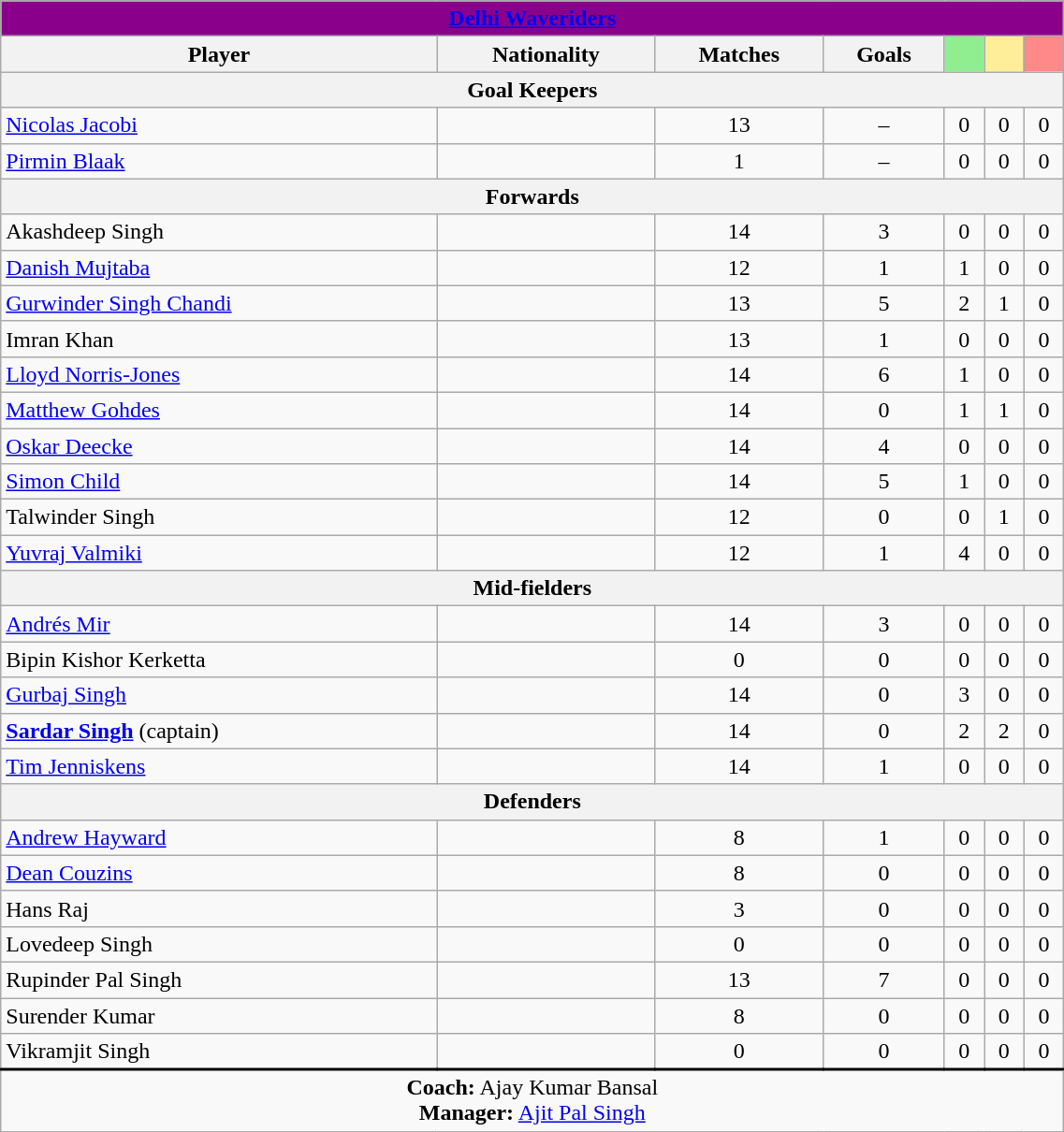<table class="wikitable" style="width:60%;text-align:center;">
<tr>
<th colspan="7" style="background: #8B008B; color:#00FF7F"><a href='#'>Delhi Waveriders</a></th>
</tr>
<tr>
<th>Player</th>
<th>Nationality</th>
<th>Matches</th>
<th>Goals</th>
<th style="background:#90ee90;"></th>
<th style="background:#fe9;"></th>
<th style="background:#ff8888;"></th>
</tr>
<tr>
<th colspan="7">Goal Keepers</th>
</tr>
<tr>
<td style="text-align:left"><a href='#'>Nicolas Jacobi</a></td>
<td style="text-align:left"></td>
<td>13</td>
<td>–</td>
<td>0</td>
<td>0</td>
<td>0</td>
</tr>
<tr>
<td style="text-align:left"><a href='#'>Pirmin Blaak</a></td>
<td style="text-align:left"></td>
<td>1</td>
<td>–</td>
<td>0</td>
<td>0</td>
<td>0</td>
</tr>
<tr>
<th colspan="7">Forwards</th>
</tr>
<tr>
<td style="text-align:left">Akashdeep Singh</td>
<td style="text-align:left"></td>
<td>14</td>
<td>3</td>
<td>0</td>
<td>0</td>
<td>0</td>
</tr>
<tr>
<td style="text-align:left"><a href='#'>Danish Mujtaba</a></td>
<td style="text-align:left"></td>
<td>12</td>
<td>1</td>
<td>1</td>
<td>0</td>
<td>0</td>
</tr>
<tr>
<td style="text-align:left"><a href='#'>Gurwinder Singh Chandi</a></td>
<td style="text-align:left"></td>
<td>13</td>
<td>5</td>
<td>2</td>
<td>1</td>
<td>0</td>
</tr>
<tr>
<td style="text-align:left">Imran Khan</td>
<td style="text-align:left"></td>
<td>13</td>
<td>1</td>
<td>0</td>
<td>0</td>
<td>0</td>
</tr>
<tr>
<td style="text-align:left"><a href='#'>Lloyd Norris-Jones</a></td>
<td style="text-align:left"></td>
<td>14</td>
<td>6</td>
<td>1</td>
<td>0</td>
<td>0</td>
</tr>
<tr>
<td style="text-align:left"><a href='#'>Matthew Gohdes</a></td>
<td style="text-align:left"></td>
<td>14</td>
<td>0</td>
<td>1</td>
<td>1</td>
<td>0</td>
</tr>
<tr>
<td style="text-align:left"><a href='#'>Oskar Deecke</a></td>
<td style="text-align:left"></td>
<td>14</td>
<td>4</td>
<td>0</td>
<td>0</td>
<td>0</td>
</tr>
<tr>
<td style="text-align:left"><a href='#'>Simon Child</a></td>
<td style="text-align:left"></td>
<td>14</td>
<td>5</td>
<td>1</td>
<td>0</td>
<td>0</td>
</tr>
<tr>
<td style="text-align:left">Talwinder Singh</td>
<td style="text-align:left"></td>
<td>12</td>
<td>0</td>
<td>0</td>
<td>1</td>
<td>0</td>
</tr>
<tr>
<td style="text-align:left"><a href='#'>Yuvraj Valmiki</a></td>
<td style="text-align:left"></td>
<td>12</td>
<td>1</td>
<td>4</td>
<td>0</td>
<td>0</td>
</tr>
<tr>
<th colspan="7">Mid-fielders</th>
</tr>
<tr>
<td style="text-align:left"><a href='#'>Andrés Mir</a></td>
<td style="text-align:left"></td>
<td>14</td>
<td>3</td>
<td>0</td>
<td>0</td>
<td>0</td>
</tr>
<tr>
<td style="text-align:left">Bipin Kishor Kerketta</td>
<td style="text-align:left"></td>
<td>0</td>
<td>0</td>
<td>0</td>
<td>0</td>
<td>0</td>
</tr>
<tr>
<td style="text-align:left"><a href='#'>Gurbaj Singh</a></td>
<td style="text-align:left"></td>
<td>14</td>
<td>0</td>
<td>3</td>
<td>0</td>
<td>0</td>
</tr>
<tr>
<td style="text-align:left"><strong><a href='#'>Sardar Singh</a></strong> (captain)</td>
<td style="text-align:left"><strong></strong></td>
<td>14</td>
<td>0</td>
<td>2</td>
<td>2</td>
<td>0</td>
</tr>
<tr>
<td style="text-align:left"><a href='#'>Tim Jenniskens</a></td>
<td style="text-align:left"></td>
<td>14</td>
<td>1</td>
<td>0</td>
<td>0</td>
<td>0</td>
</tr>
<tr>
<th colspan="7">Defenders</th>
</tr>
<tr>
<td style="text-align:left"><a href='#'>Andrew Hayward</a></td>
<td style="text-align:left"></td>
<td>8</td>
<td>1</td>
<td>0</td>
<td>0</td>
<td>0</td>
</tr>
<tr>
<td style="text-align:left"><a href='#'>Dean Couzins</a></td>
<td style="text-align:left"></td>
<td>8</td>
<td>0</td>
<td>0</td>
<td>0</td>
<td>0</td>
</tr>
<tr>
<td style="text-align:left">Hans Raj</td>
<td style="text-align:left"></td>
<td>3</td>
<td>0</td>
<td>0</td>
<td>0</td>
<td>0</td>
</tr>
<tr>
<td style="text-align:left">Lovedeep Singh</td>
<td style="text-align:left"></td>
<td>0</td>
<td>0</td>
<td>0</td>
<td>0</td>
<td>0</td>
</tr>
<tr>
<td style="text-align:left">Rupinder Pal Singh</td>
<td style="text-align:left"></td>
<td>13</td>
<td>7</td>
<td>0</td>
<td>0</td>
<td>0</td>
</tr>
<tr>
<td style="text-align:left">Surender Kumar</td>
<td style="text-align:left"></td>
<td>8</td>
<td>0</td>
<td>0</td>
<td>0</td>
<td>0</td>
</tr>
<tr>
<td style="text-align:left">Vikramjit Singh</td>
<td style="text-align:left"></td>
<td>0</td>
<td>0</td>
<td>0</td>
<td>0</td>
<td>0</td>
</tr>
<tr style="border-top:2px solid black;">
<td colspan="7"><strong>Coach:</strong> Ajay Kumar Bansal <br> <strong>Manager:</strong> <a href='#'>Ajit Pal Singh</a></td>
</tr>
</table>
